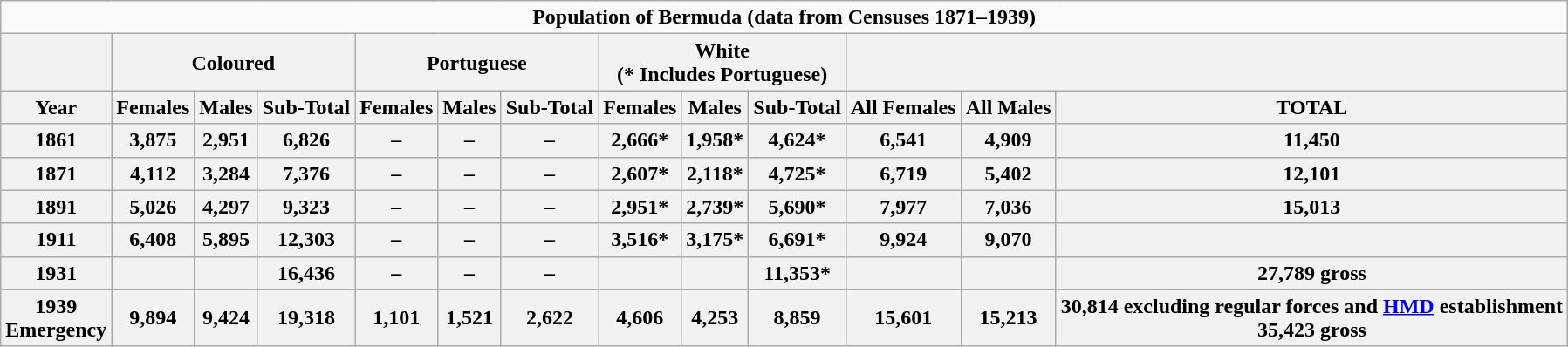<table class="wikitable" style="text-align:center;">
<tr>
<td align="center" colspan=13><strong>Population of Bermuda (data from Censuses 1871–1939)</strong></td>
</tr>
<tr>
<th colspan=1></th>
<th colspan=3>Coloured</th>
<th colspan=3>Portuguese</th>
<th colspan=3>White<br>(* Includes Portuguese)</th>
<th colspan=3></th>
</tr>
<tr>
<th>Year</th>
<th>Females</th>
<th>Males</th>
<th>Sub-Total</th>
<th>Females</th>
<th>Males</th>
<th>Sub-Total</th>
<th>Females</th>
<th>Males</th>
<th>Sub-Total</th>
<th>All Females</th>
<th>All Males</th>
<th>TOTAL</th>
</tr>
<tr>
<th>1861</th>
<th>3,875</th>
<th>2,951</th>
<th>6,826</th>
<th>–</th>
<th>–</th>
<th>–</th>
<th>2,666*</th>
<th>1,958*</th>
<th>4,624*</th>
<th>6,541</th>
<th>4,909</th>
<th>11,450</th>
</tr>
<tr>
<th>1871</th>
<th>4,112</th>
<th>3,284</th>
<th>7,376</th>
<th>–</th>
<th>–</th>
<th>–</th>
<th>2,607*</th>
<th>2,118*</th>
<th>4,725*</th>
<th>6,719</th>
<th>5,402</th>
<th>12,101</th>
</tr>
<tr>
<th>1891</th>
<th>5,026</th>
<th>4,297</th>
<th>9,323</th>
<th>–</th>
<th>–</th>
<th>–</th>
<th>2,951*</th>
<th>2,739*</th>
<th>5,690*</th>
<th>7,977</th>
<th>7,036</th>
<th>15,013</th>
</tr>
<tr>
<th>1911</th>
<th>6,408</th>
<th>5,895</th>
<th>12,303</th>
<th>–</th>
<th>–</th>
<th>–</th>
<th>3,516*</th>
<th>3,175*</th>
<th>6,691*</th>
<th>9,924</th>
<th>9,070</th>
<th></th>
</tr>
<tr>
<th>1931</th>
<th></th>
<th></th>
<th>16,436</th>
<th>–</th>
<th>–</th>
<th>–</th>
<th></th>
<th></th>
<th>11,353*</th>
<th></th>
<th></th>
<th>27,789 gross</th>
</tr>
<tr>
<th>1939<br>Emergency</th>
<th>9,894</th>
<th>9,424</th>
<th>19,318</th>
<th>1,101</th>
<th>1,521</th>
<th>2,622</th>
<th>4,606</th>
<th>4,253</th>
<th>8,859</th>
<th>15,601</th>
<th>15,213</th>
<th>30,814 excluding regular forces and <a href='#'>HMD</a> establishment<br>35,423 gross</th>
</tr>
</table>
